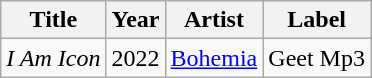<table class="wikitable">
<tr>
<th>Title</th>
<th>Year</th>
<th>Artist</th>
<th>Label</th>
</tr>
<tr>
<td><em>I Am Icon</em></td>
<td>2022</td>
<td><a href='#'>Bohemia</a></td>
<td>Geet Mp3</td>
</tr>
</table>
